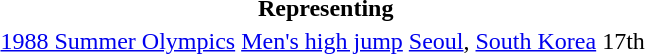<table>
<tr>
<th colspan="5">Representing </th>
</tr>
<tr>
<td><a href='#'>1988 Summer Olympics</a></td>
<td><a href='#'>Men's high jump</a></td>
<td><a href='#'>Seoul</a>, <a href='#'>South Korea</a></td>
<td>17th</td>
<td></td>
</tr>
</table>
